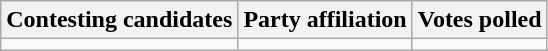<table class="wikitable sortable">
<tr>
<th>Contesting candidates</th>
<th>Party affiliation</th>
<th>Votes polled</th>
</tr>
<tr>
<td></td>
<td></td>
<td></td>
</tr>
</table>
